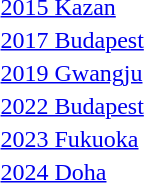<table>
<tr>
<td><a href='#'>2015 Kazan</a><br></td>
<td></td>
<td></td>
<td nowrap></td>
</tr>
<tr>
<td><a href='#'>2017 Budapest</a><br></td>
<td></td>
<td nowrap></td>
<td></td>
</tr>
<tr>
<td><a href='#'>2019 Gwangju</a><br></td>
<td nowrap></td>
<td></td>
<td></td>
</tr>
<tr>
<td><a href='#'>2022 Budapest</a><br></td>
<td></td>
<td></td>
<td></td>
</tr>
<tr>
<td><a href='#'>2023 Fukuoka</a><br></td>
<td></td>
<td></td>
<td></td>
</tr>
<tr>
<td><a href='#'>2024 Doha</a><br></td>
<td></td>
<td></td>
<td></td>
</tr>
</table>
